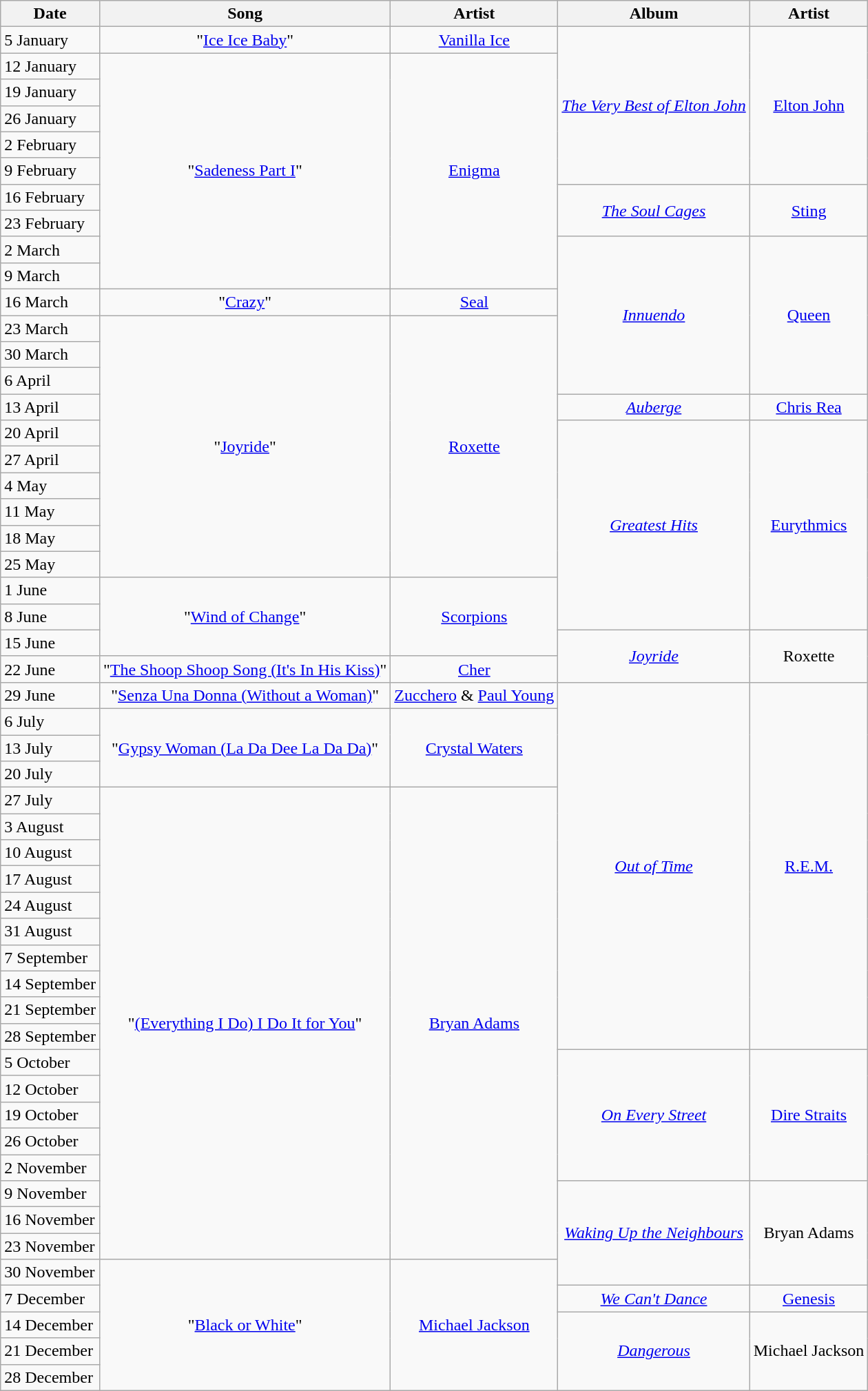<table class="wikitable">
<tr>
<th>Date</th>
<th>Song</th>
<th>Artist</th>
<th>Album</th>
<th>Artist</th>
</tr>
<tr>
<td>5 January</td>
<td align="center">"<a href='#'>Ice Ice Baby</a>"</td>
<td align="center"><a href='#'>Vanilla Ice</a></td>
<td rowspan="6" align="center"><em><a href='#'>The Very Best of Elton John</a></em></td>
<td rowspan="6" align="center"><a href='#'>Elton John</a></td>
</tr>
<tr>
<td>12 January</td>
<td rowspan="9" align="center">"<a href='#'>Sadeness Part I</a>"</td>
<td rowspan="9" align="center"><a href='#'>Enigma</a></td>
</tr>
<tr>
<td>19 January</td>
</tr>
<tr>
<td>26 January</td>
</tr>
<tr>
<td>2 February</td>
</tr>
<tr>
<td>9 February</td>
</tr>
<tr>
<td>16 February</td>
<td rowspan="2" align="center"><em><a href='#'>The Soul Cages</a></em></td>
<td rowspan="2" align="center"><a href='#'>Sting</a></td>
</tr>
<tr>
<td>23 February</td>
</tr>
<tr>
<td>2 March</td>
<td rowspan="6" align="center"><em><a href='#'>Innuendo</a></em></td>
<td rowspan="6" align="center"><a href='#'>Queen</a></td>
</tr>
<tr>
<td>9 March</td>
</tr>
<tr>
<td>16 March</td>
<td align="center">"<a href='#'>Crazy</a>"</td>
<td align="center"><a href='#'>Seal</a></td>
</tr>
<tr>
<td>23 March</td>
<td rowspan="10" align="center">"<a href='#'>Joyride</a>"</td>
<td rowspan="10" align="center"><a href='#'>Roxette</a></td>
</tr>
<tr>
<td>30 March</td>
</tr>
<tr>
<td>6 April</td>
</tr>
<tr>
<td>13 April</td>
<td align="center"><em><a href='#'>Auberge</a></em></td>
<td align="center"><a href='#'>Chris Rea</a></td>
</tr>
<tr>
<td>20 April</td>
<td rowspan="8" align="center"><em><a href='#'>Greatest Hits</a></em></td>
<td rowspan="8" align="center"><a href='#'>Eurythmics</a></td>
</tr>
<tr>
<td>27 April</td>
</tr>
<tr>
<td>4 May</td>
</tr>
<tr>
<td>11 May</td>
</tr>
<tr>
<td>18 May</td>
</tr>
<tr>
<td>25 May</td>
</tr>
<tr>
<td>1 June</td>
<td rowspan="3" align="center">"<a href='#'>Wind of Change</a>"</td>
<td rowspan="3" align="center"><a href='#'>Scorpions</a></td>
</tr>
<tr>
<td>8 June</td>
</tr>
<tr>
<td>15 June</td>
<td rowspan="2" align="center"><em><a href='#'>Joyride</a></em></td>
<td rowspan="2" align="center">Roxette</td>
</tr>
<tr>
<td>22 June</td>
<td align="center">"<a href='#'>The Shoop Shoop Song (It's In His Kiss)</a>"</td>
<td align="center"><a href='#'>Cher</a></td>
</tr>
<tr>
<td>29 June</td>
<td align="center">"<a href='#'>Senza Una Donna (Without a Woman)</a>"</td>
<td align="center"><a href='#'>Zucchero</a> & <a href='#'>Paul Young</a></td>
<td rowspan="14" align="center"><em><a href='#'>Out of Time</a></em></td>
<td rowspan="14" align="center"><a href='#'>R.E.M.</a></td>
</tr>
<tr>
<td>6 July</td>
<td rowspan="3" align="center">"<a href='#'>Gypsy Woman (La Da Dee La Da Da)</a>"</td>
<td rowspan="3" align="center"><a href='#'>Crystal Waters</a></td>
</tr>
<tr>
<td>13 July</td>
</tr>
<tr>
<td>20 July</td>
</tr>
<tr>
<td>27 July</td>
<td rowspan="18" align="center">"<a href='#'>(Everything I Do) I Do It for You</a>"</td>
<td rowspan="18" align="center"><a href='#'>Bryan Adams</a></td>
</tr>
<tr>
<td>3 August</td>
</tr>
<tr>
<td>10 August</td>
</tr>
<tr>
<td>17 August</td>
</tr>
<tr>
<td>24 August</td>
</tr>
<tr>
<td>31 August</td>
</tr>
<tr>
<td>7 September</td>
</tr>
<tr>
<td>14 September</td>
</tr>
<tr>
<td>21 September</td>
</tr>
<tr>
<td>28 September</td>
</tr>
<tr>
<td>5 October</td>
<td rowspan="5" align="center"><em><a href='#'>On Every Street</a></em></td>
<td rowspan="5" align="center"><a href='#'>Dire Straits</a></td>
</tr>
<tr>
<td>12 October</td>
</tr>
<tr>
<td>19 October</td>
</tr>
<tr>
<td>26 October</td>
</tr>
<tr>
<td>2 November</td>
</tr>
<tr>
<td>9 November</td>
<td rowspan="4" align="center"><em><a href='#'>Waking Up the Neighbours</a></em></td>
<td rowspan="4" align="center">Bryan Adams</td>
</tr>
<tr>
<td>16 November</td>
</tr>
<tr>
<td>23 November</td>
</tr>
<tr>
<td>30 November</td>
<td rowspan="5" align="center">"<a href='#'>Black or White</a>"</td>
<td rowspan="5" align="center"><a href='#'>Michael Jackson</a></td>
</tr>
<tr>
<td>7 December</td>
<td align="center"><em><a href='#'>We Can't Dance</a></em></td>
<td align="center"><a href='#'>Genesis</a></td>
</tr>
<tr>
<td>14 December</td>
<td rowspan="3" align="center"><em><a href='#'>Dangerous</a></em></td>
<td rowspan="3" align="center">Michael Jackson</td>
</tr>
<tr>
<td>21 December</td>
</tr>
<tr>
<td>28 December</td>
</tr>
</table>
